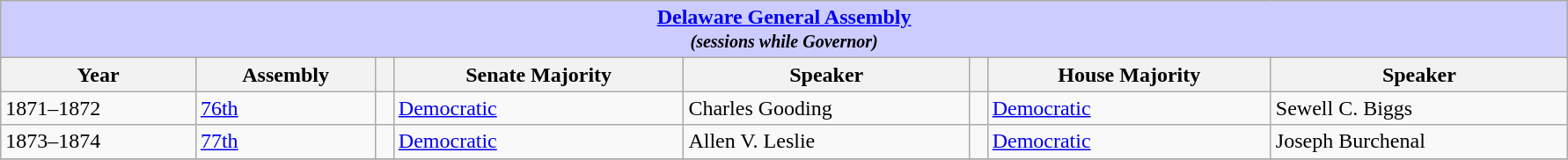<table class=wikitable style="width: 94%" style="text-align: center;" align="center">
<tr bgcolor=#cccccc>
<th colspan=12 style="background: #ccccff;"><strong><a href='#'>Delaware General Assembly</a></strong> <br> <small> <em>(sessions while Governor)</em></small></th>
</tr>
<tr>
<th><strong>Year</strong></th>
<th><strong>Assembly</strong></th>
<th></th>
<th><strong>Senate Majority</strong></th>
<th><strong>Speaker</strong></th>
<th></th>
<th><strong>House Majority</strong></th>
<th><strong>Speaker</strong></th>
</tr>
<tr>
<td>1871–1872</td>
<td><a href='#'>76th</a></td>
<td></td>
<td><a href='#'>Democratic</a></td>
<td>Charles Gooding</td>
<td></td>
<td><a href='#'>Democratic</a></td>
<td>Sewell C. Biggs</td>
</tr>
<tr>
<td>1873–1874</td>
<td><a href='#'>77th</a></td>
<td></td>
<td><a href='#'>Democratic</a></td>
<td>Allen V. Leslie</td>
<td></td>
<td><a href='#'>Democratic</a></td>
<td>Joseph Burchenal</td>
</tr>
<tr>
</tr>
</table>
